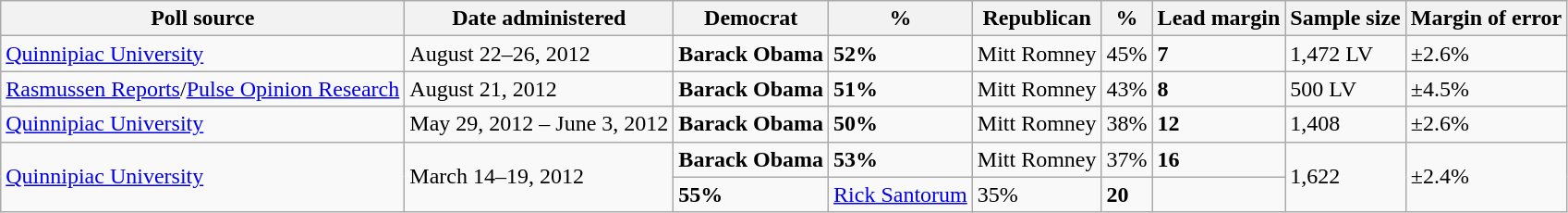<table class="wikitable">
<tr valign=bottom>
<th>Poll source</th>
<th>Date administered</th>
<th>Democrat</th>
<th>%</th>
<th>Republican</th>
<th>%</th>
<th>Lead margin</th>
<th>Sample size</th>
<th>Margin of error</th>
</tr>
<tr>
<td><a href='#'>Quinnipiac University</a></td>
<td>August 22–26, 2012</td>
<td><strong>Barack Obama</strong></td>
<td><strong>52%</strong></td>
<td>Mitt Romney</td>
<td>45%</td>
<td><strong>7</strong></td>
<td>1,472 LV</td>
<td>±2.6%</td>
</tr>
<tr>
<td><a href='#'>Rasmussen Reports</a>/<a href='#'>Pulse Opinion Research</a></td>
<td>August 21, 2012</td>
<td><strong>Barack Obama</strong></td>
<td><strong>51%</strong></td>
<td>Mitt Romney</td>
<td>43%</td>
<td><strong>8</strong></td>
<td>500 LV</td>
<td>±4.5%</td>
</tr>
<tr>
<td><a href='#'>Quinnipiac University</a></td>
<td>May 29, 2012 – June 3, 2012</td>
<td><strong>Barack Obama</strong></td>
<td><strong>50%</strong></td>
<td>Mitt Romney</td>
<td>38%</td>
<td><strong>12</strong></td>
<td>1,408</td>
<td>±2.6%</td>
</tr>
<tr>
<td rowspan=2><a href='#'>Quinnipiac University</a></td>
<td rowspan=2>March 14–19, 2012</td>
<td><strong>Barack Obama</strong></td>
<td><strong>53%</strong></td>
<td>Mitt Romney</td>
<td>37%</td>
<td><strong>16</strong></td>
<td rowspan=2>1,622</td>
<td rowspan=2>±2.4%</td>
</tr>
<tr>
<td><strong>55%</strong></td>
<td><a href='#'>Rick Santorum</a></td>
<td>35%</td>
<td><strong>20</strong></td>
</tr>
</table>
